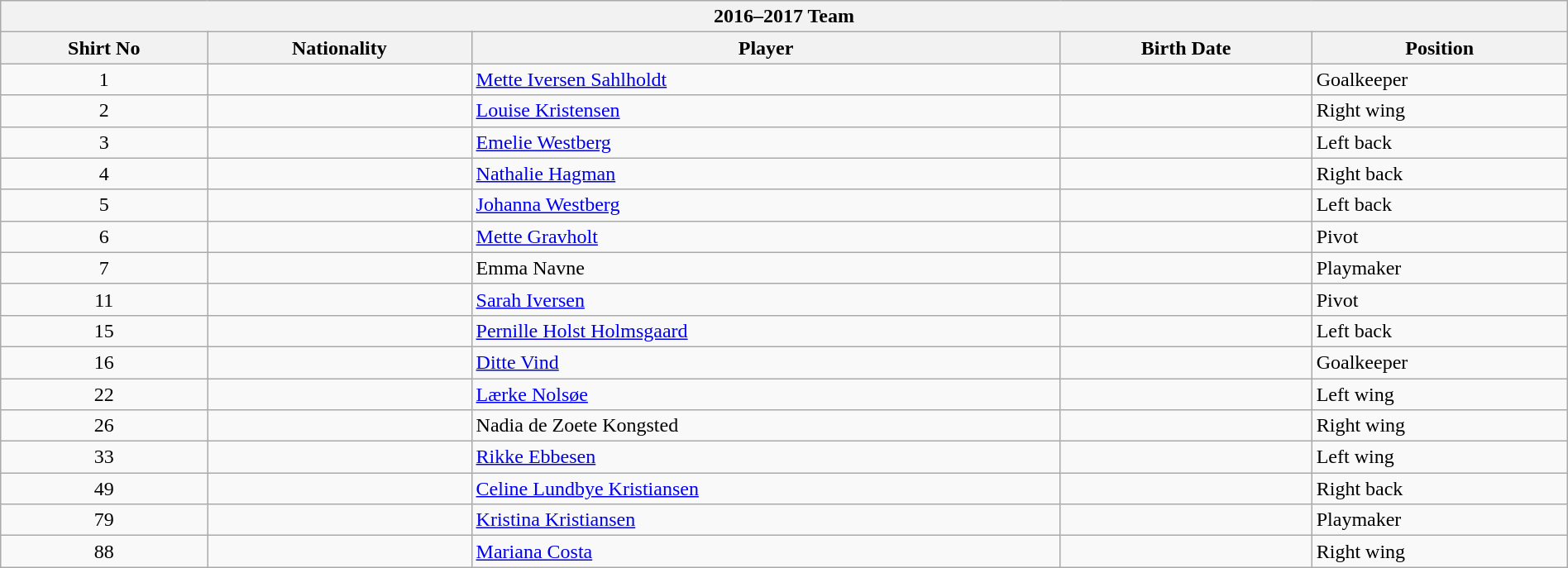<table class="wikitable collapsible collapsed" style="width:100%">
<tr>
<th colspan=5><strong>2016–2017 Team</strong></th>
</tr>
<tr>
<th>Shirt No</th>
<th>Nationality</th>
<th>Player</th>
<th>Birth Date</th>
<th>Position</th>
</tr>
<tr>
<td align=center>1</td>
<td></td>
<td><a href='#'>Mette Iversen Sahlholdt</a></td>
<td></td>
<td>Goalkeeper</td>
</tr>
<tr>
<td align=center>2</td>
<td></td>
<td><a href='#'>Louise Kristensen</a></td>
<td></td>
<td>Right wing</td>
</tr>
<tr>
<td align=center>3</td>
<td></td>
<td><a href='#'>Emelie Westberg</a></td>
<td></td>
<td>Left back</td>
</tr>
<tr>
<td align=center>4</td>
<td></td>
<td><a href='#'>Nathalie Hagman</a></td>
<td></td>
<td>Right back</td>
</tr>
<tr>
<td align=center>5</td>
<td></td>
<td><a href='#'>Johanna Westberg</a></td>
<td></td>
<td>Left back</td>
</tr>
<tr>
<td align=center>6</td>
<td></td>
<td><a href='#'>Mette Gravholt</a></td>
<td></td>
<td>Pivot</td>
</tr>
<tr>
<td align=center>7</td>
<td></td>
<td>Emma Navne</td>
<td></td>
<td>Playmaker</td>
</tr>
<tr>
<td align=center>11</td>
<td></td>
<td><a href='#'>Sarah Iversen</a></td>
<td></td>
<td>Pivot</td>
</tr>
<tr>
<td align=center>15</td>
<td></td>
<td><a href='#'>Pernille Holst Holmsgaard</a></td>
<td></td>
<td>Left back</td>
</tr>
<tr>
<td align=center>16</td>
<td></td>
<td><a href='#'>Ditte Vind</a></td>
<td></td>
<td>Goalkeeper</td>
</tr>
<tr>
<td align=center>22</td>
<td></td>
<td><a href='#'>Lærke Nolsøe</a></td>
<td></td>
<td>Left wing</td>
</tr>
<tr>
<td align=center>26</td>
<td></td>
<td>Nadia de Zoete Kongsted</td>
<td></td>
<td>Right wing</td>
</tr>
<tr>
<td align=center>33</td>
<td></td>
<td><a href='#'>Rikke Ebbesen</a></td>
<td></td>
<td>Left wing</td>
</tr>
<tr>
<td align=center>49</td>
<td></td>
<td><a href='#'>Celine Lundbye Kristiansen</a></td>
<td></td>
<td>Right back</td>
</tr>
<tr>
<td align=center>79</td>
<td></td>
<td><a href='#'>Kristina Kristiansen</a></td>
<td></td>
<td>Playmaker</td>
</tr>
<tr>
<td align=center>88</td>
<td></td>
<td><a href='#'>Mariana Costa</a></td>
<td></td>
<td>Right wing</td>
</tr>
</table>
